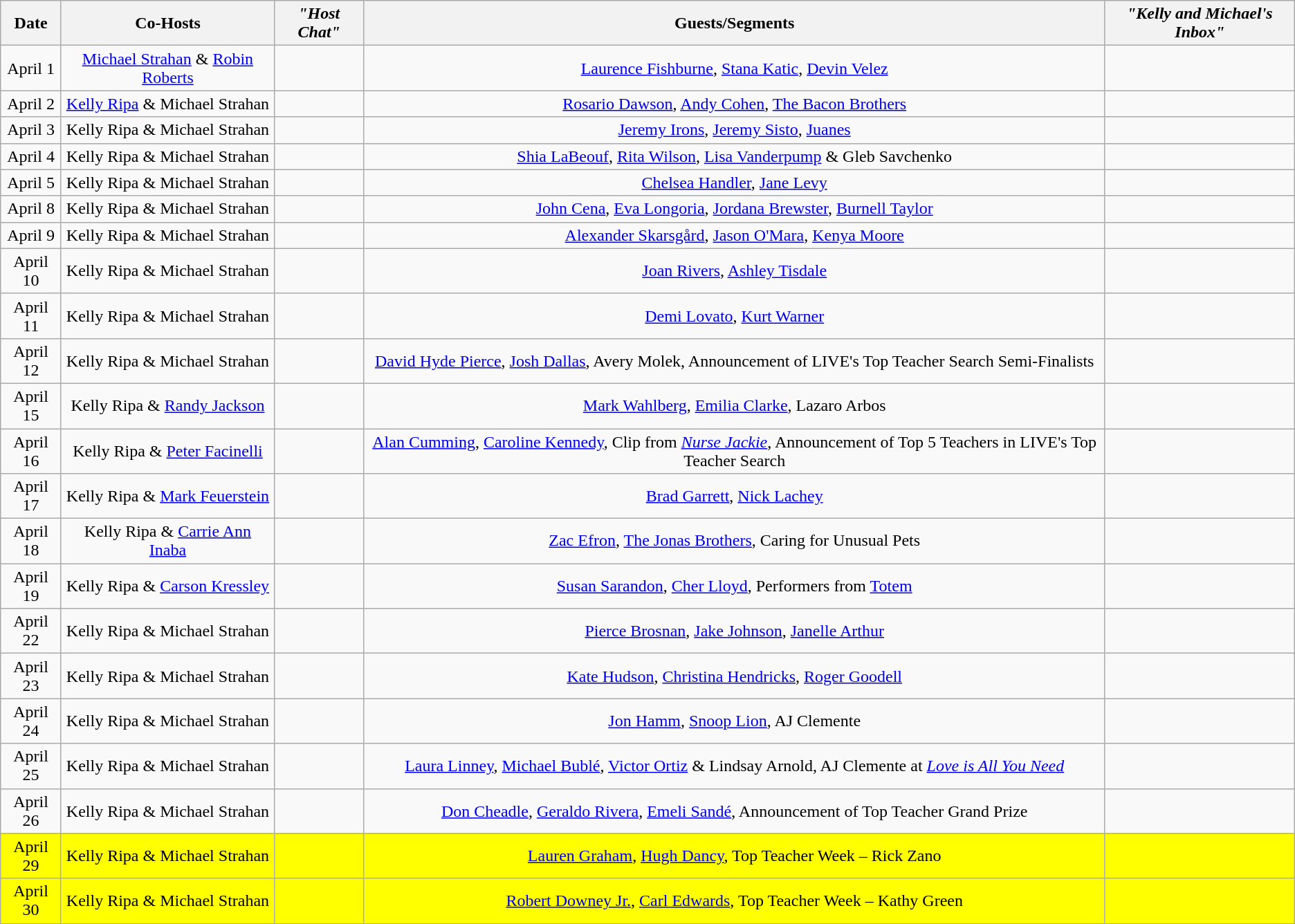<table class="wikitable sortable" style="text-align:center;">
<tr>
<th>Date</th>
<th>Co-Hosts</th>
<th><em>"Host Chat"</em></th>
<th>Guests/Segments</th>
<th><em>"Kelly and Michael's Inbox"</em></th>
</tr>
<tr>
<td>April 1</td>
<td><a href='#'>Michael Strahan</a> & <a href='#'>Robin Roberts</a></td>
<td></td>
<td><a href='#'>Laurence Fishburne</a>, <a href='#'>Stana Katic</a>, <a href='#'>Devin Velez</a></td>
<td></td>
</tr>
<tr>
<td>April 2</td>
<td><a href='#'>Kelly Ripa</a> & Michael Strahan</td>
<td></td>
<td><a href='#'>Rosario Dawson</a>, <a href='#'>Andy Cohen</a>, <a href='#'>The Bacon Brothers</a></td>
<td></td>
</tr>
<tr>
<td>April 3</td>
<td>Kelly Ripa & Michael Strahan</td>
<td></td>
<td><a href='#'>Jeremy Irons</a>, <a href='#'>Jeremy Sisto</a>, <a href='#'>Juanes</a></td>
<td></td>
</tr>
<tr>
<td>April 4</td>
<td>Kelly Ripa & Michael Strahan</td>
<td></td>
<td><a href='#'>Shia LaBeouf</a>, <a href='#'>Rita Wilson</a>, <a href='#'>Lisa Vanderpump</a> & Gleb Savchenko</td>
<td></td>
</tr>
<tr>
<td>April 5</td>
<td>Kelly Ripa & Michael Strahan</td>
<td></td>
<td><a href='#'>Chelsea Handler</a>, <a href='#'>Jane Levy</a></td>
<td></td>
</tr>
<tr>
<td>April 8</td>
<td>Kelly Ripa & Michael Strahan</td>
<td></td>
<td><a href='#'>John Cena</a>, <a href='#'>Eva Longoria</a>, <a href='#'>Jordana Brewster</a>, <a href='#'>Burnell Taylor</a></td>
<td></td>
</tr>
<tr>
<td>April 9</td>
<td>Kelly Ripa & Michael Strahan</td>
<td></td>
<td><a href='#'>Alexander Skarsgård</a>, <a href='#'>Jason O'Mara</a>, <a href='#'>Kenya Moore</a></td>
<td></td>
</tr>
<tr>
<td>April 10</td>
<td>Kelly Ripa & Michael Strahan</td>
<td></td>
<td><a href='#'>Joan Rivers</a>, <a href='#'>Ashley Tisdale</a></td>
<td></td>
</tr>
<tr>
<td>April 11</td>
<td>Kelly Ripa & Michael Strahan</td>
<td></td>
<td><a href='#'>Demi Lovato</a>, <a href='#'>Kurt Warner</a></td>
<td></td>
</tr>
<tr>
<td>April 12</td>
<td>Kelly Ripa & Michael Strahan</td>
<td></td>
<td><a href='#'>David Hyde Pierce</a>, <a href='#'>Josh Dallas</a>, Avery Molek, Announcement of LIVE's Top Teacher Search Semi-Finalists</td>
<td></td>
</tr>
<tr>
<td>April 15</td>
<td>Kelly Ripa & <a href='#'>Randy Jackson</a></td>
<td></td>
<td><a href='#'>Mark Wahlberg</a>, <a href='#'>Emilia Clarke</a>, Lazaro Arbos</td>
<td></td>
</tr>
<tr>
<td>April 16</td>
<td>Kelly Ripa & <a href='#'>Peter Facinelli</a></td>
<td></td>
<td><a href='#'>Alan Cumming</a>, <a href='#'>Caroline Kennedy</a>, Clip from <em><a href='#'>Nurse Jackie</a></em>, Announcement of Top 5 Teachers in LIVE's Top Teacher Search</td>
<td></td>
</tr>
<tr>
<td>April 17</td>
<td>Kelly Ripa & <a href='#'>Mark Feuerstein</a></td>
<td></td>
<td><a href='#'>Brad Garrett</a>, <a href='#'>Nick Lachey</a></td>
<td></td>
</tr>
<tr>
<td>April 18</td>
<td>Kelly Ripa & <a href='#'>Carrie Ann Inaba</a></td>
<td></td>
<td><a href='#'>Zac Efron</a>, <a href='#'>The Jonas Brothers</a>, Caring for Unusual Pets</td>
<td></td>
</tr>
<tr>
<td>April 19</td>
<td>Kelly Ripa & <a href='#'>Carson Kressley</a></td>
<td></td>
<td><a href='#'>Susan Sarandon</a>, <a href='#'>Cher Lloyd</a>, Performers from <a href='#'>Totem</a></td>
<td></td>
</tr>
<tr>
<td>April 22</td>
<td>Kelly Ripa & Michael Strahan</td>
<td></td>
<td><a href='#'>Pierce Brosnan</a>, <a href='#'>Jake Johnson</a>, <a href='#'>Janelle Arthur</a></td>
<td></td>
</tr>
<tr>
<td>April 23</td>
<td>Kelly Ripa & Michael Strahan</td>
<td></td>
<td><a href='#'>Kate Hudson</a>, <a href='#'>Christina Hendricks</a>, <a href='#'>Roger Goodell</a></td>
<td></td>
</tr>
<tr>
<td>April 24</td>
<td>Kelly Ripa & Michael Strahan</td>
<td></td>
<td><a href='#'>Jon Hamm</a>, <a href='#'>Snoop Lion</a>, AJ Clemente</td>
<td></td>
</tr>
<tr>
<td>April 25</td>
<td>Kelly Ripa & Michael Strahan</td>
<td></td>
<td><a href='#'>Laura Linney</a>, <a href='#'>Michael Bublé</a>, <a href='#'>Victor Ortiz</a> & Lindsay Arnold, AJ Clemente at <em><a href='#'>Love is All You Need</a></em></td>
<td></td>
</tr>
<tr>
<td>April 26</td>
<td>Kelly Ripa & Michael Strahan</td>
<td></td>
<td><a href='#'>Don Cheadle</a>, <a href='#'>Geraldo Rivera</a>, <a href='#'>Emeli Sandé</a>, Announcement of Top Teacher Grand Prize</td>
<td></td>
</tr>
<tr style="background:yellow;">
<td>April 29</td>
<td>Kelly Ripa & Michael Strahan</td>
<td></td>
<td><a href='#'>Lauren Graham</a>, <a href='#'>Hugh Dancy</a>, Top Teacher Week – Rick Zano</td>
<td></td>
</tr>
<tr style="background:yellow;">
<td>April 30</td>
<td>Kelly Ripa & Michael Strahan</td>
<td></td>
<td><a href='#'>Robert Downey Jr.</a>, <a href='#'>Carl Edwards</a>, Top Teacher Week – Kathy Green</td>
<td></td>
</tr>
</table>
